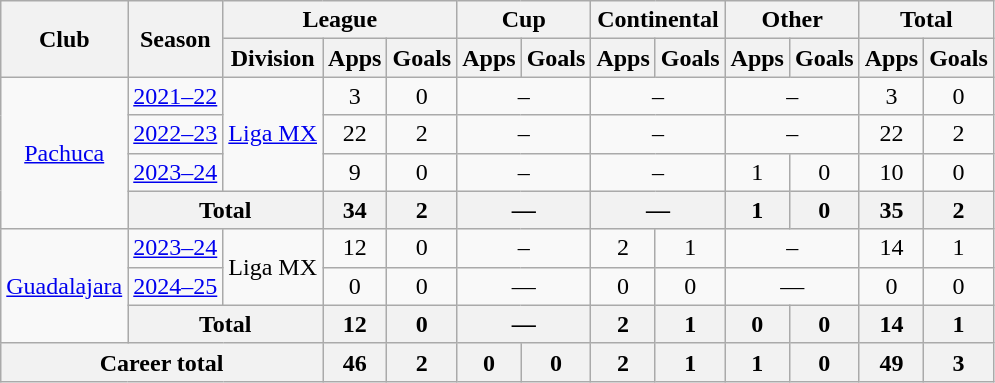<table class="wikitable" style="text-align: center">
<tr>
<th rowspan="2">Club</th>
<th rowspan="2">Season</th>
<th colspan="3">League</th>
<th colspan="2">Cup</th>
<th colspan="2">Continental</th>
<th colspan="2">Other</th>
<th colspan="2">Total</th>
</tr>
<tr>
<th>Division</th>
<th>Apps</th>
<th>Goals</th>
<th>Apps</th>
<th>Goals</th>
<th>Apps</th>
<th>Goals</th>
<th>Apps</th>
<th>Goals</th>
<th>Apps</th>
<th>Goals</th>
</tr>
<tr>
<td rowspan="4"><a href='#'>Pachuca</a></td>
<td><a href='#'>2021–22</a></td>
<td rowspan="3"><a href='#'>Liga MX</a></td>
<td>3</td>
<td>0</td>
<td colspan="2">–</td>
<td colspan="2">–</td>
<td colspan="2">–</td>
<td>3</td>
<td>0</td>
</tr>
<tr>
<td><a href='#'>2022–23</a></td>
<td>22</td>
<td>2</td>
<td colspan="2">–</td>
<td colspan="2">–</td>
<td colspan="2">–</td>
<td>22</td>
<td>2</td>
</tr>
<tr>
<td><a href='#'>2023–24</a></td>
<td>9</td>
<td>0</td>
<td colspan="2">–</td>
<td colspan="2">–</td>
<td>1</td>
<td>0</td>
<td>10</td>
<td>0</td>
</tr>
<tr>
<th colspan="2">Total</th>
<th>34</th>
<th>2</th>
<th colspan="2">—</th>
<th colspan="2">—</th>
<th>1</th>
<th>0</th>
<th>35</th>
<th>2</th>
</tr>
<tr>
<td rowspan="3"><a href='#'>Guadalajara</a></td>
<td><a href='#'>2023–24</a></td>
<td rowspan="2">Liga MX</td>
<td>12</td>
<td>0</td>
<td colspan="2">–</td>
<td>2</td>
<td>1</td>
<td colspan="2">–</td>
<td>14</td>
<td>1</td>
</tr>
<tr>
<td><a href='#'>2024–25</a></td>
<td>0</td>
<td>0</td>
<td colspan=2>—</td>
<td>0</td>
<td>0</td>
<td colspan=2>—</td>
<td>0</td>
<td>0</td>
</tr>
<tr>
<th colspan="2">Total</th>
<th>12</th>
<th>0</th>
<th colspan="2">—</th>
<th>2</th>
<th>1</th>
<th>0</th>
<th>0</th>
<th>14</th>
<th>1</th>
</tr>
<tr>
<th colspan="3"><strong>Career total</strong></th>
<th>46</th>
<th>2</th>
<th>0</th>
<th>0</th>
<th>2</th>
<th>1</th>
<th>1</th>
<th>0</th>
<th>49</th>
<th>3</th>
</tr>
</table>
